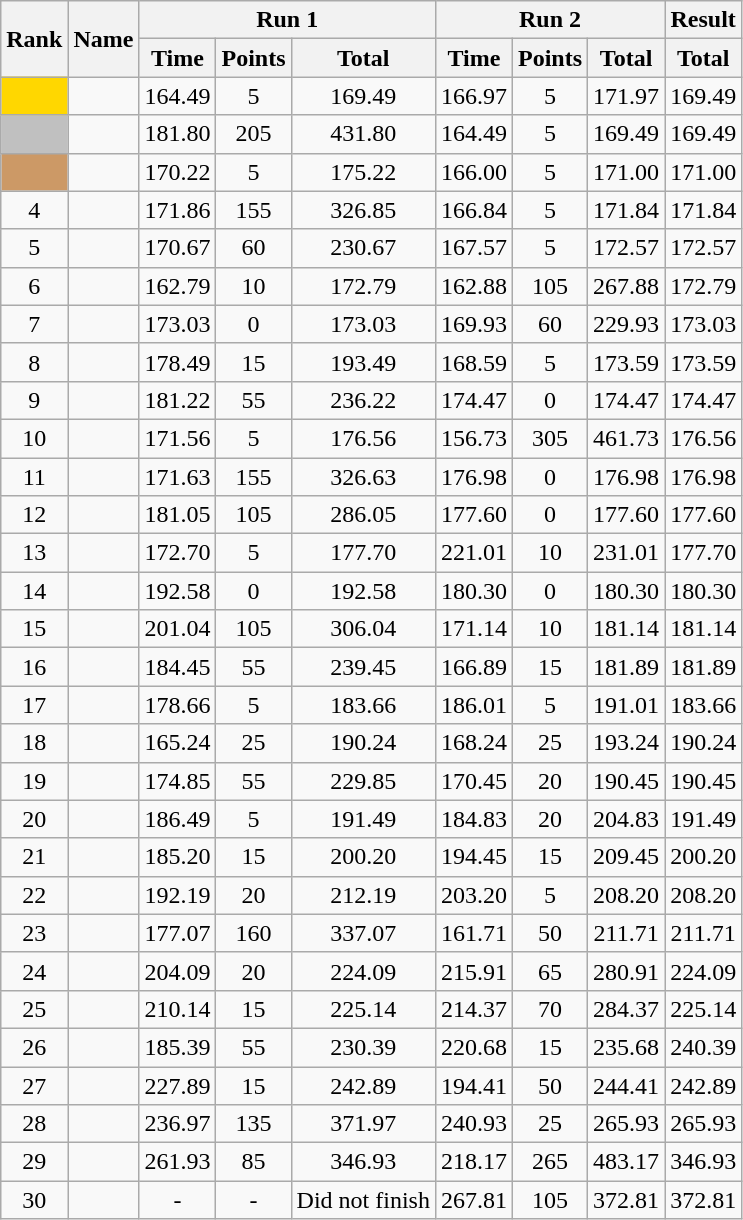<table class="wikitable" style="text-align:center">
<tr>
<th rowspan=2>Rank</th>
<th rowspan=2>Name</th>
<th colspan=3>Run 1</th>
<th colspan=3>Run 2</th>
<th>Result</th>
</tr>
<tr>
<th>Time</th>
<th>Points</th>
<th>Total</th>
<th>Time</th>
<th>Points</th>
<th>Total</th>
<th>Total</th>
</tr>
<tr>
<td bgcolor=gold></td>
<td align=left></td>
<td>164.49</td>
<td>5</td>
<td>169.49</td>
<td>166.97</td>
<td>5</td>
<td>171.97</td>
<td>169.49</td>
</tr>
<tr>
<td bgcolor=silver></td>
<td align=left></td>
<td>181.80</td>
<td>205</td>
<td>431.80</td>
<td>164.49</td>
<td>5</td>
<td>169.49</td>
<td>169.49</td>
</tr>
<tr>
<td bgcolor=cc9966></td>
<td align=left></td>
<td>170.22</td>
<td>5</td>
<td>175.22</td>
<td>166.00</td>
<td>5</td>
<td>171.00</td>
<td>171.00</td>
</tr>
<tr>
<td>4</td>
<td align=left></td>
<td>171.86</td>
<td>155</td>
<td>326.85</td>
<td>166.84</td>
<td>5</td>
<td>171.84</td>
<td>171.84</td>
</tr>
<tr>
<td>5</td>
<td align=left></td>
<td>170.67</td>
<td>60</td>
<td>230.67</td>
<td>167.57</td>
<td>5</td>
<td>172.57</td>
<td>172.57</td>
</tr>
<tr>
<td>6</td>
<td align=left></td>
<td>162.79</td>
<td>10</td>
<td>172.79</td>
<td>162.88</td>
<td>105</td>
<td>267.88</td>
<td>172.79</td>
</tr>
<tr>
<td>7</td>
<td align=left></td>
<td>173.03</td>
<td>0</td>
<td>173.03</td>
<td>169.93</td>
<td>60</td>
<td>229.93</td>
<td>173.03</td>
</tr>
<tr>
<td>8</td>
<td align=left></td>
<td>178.49</td>
<td>15</td>
<td>193.49</td>
<td>168.59</td>
<td>5</td>
<td>173.59</td>
<td>173.59</td>
</tr>
<tr>
<td>9</td>
<td align=left></td>
<td>181.22</td>
<td>55</td>
<td>236.22</td>
<td>174.47</td>
<td>0</td>
<td>174.47</td>
<td>174.47</td>
</tr>
<tr>
<td>10</td>
<td align=left></td>
<td>171.56</td>
<td>5</td>
<td>176.56</td>
<td>156.73</td>
<td>305</td>
<td>461.73</td>
<td>176.56</td>
</tr>
<tr>
<td>11</td>
<td align=left></td>
<td>171.63</td>
<td>155</td>
<td>326.63</td>
<td>176.98</td>
<td>0</td>
<td>176.98</td>
<td>176.98</td>
</tr>
<tr>
<td>12</td>
<td align=left></td>
<td>181.05</td>
<td>105</td>
<td>286.05</td>
<td>177.60</td>
<td>0</td>
<td>177.60</td>
<td>177.60</td>
</tr>
<tr>
<td>13</td>
<td align=left></td>
<td>172.70</td>
<td>5</td>
<td>177.70</td>
<td>221.01</td>
<td>10</td>
<td>231.01</td>
<td>177.70</td>
</tr>
<tr>
<td>14</td>
<td align=left></td>
<td>192.58</td>
<td>0</td>
<td>192.58</td>
<td>180.30</td>
<td>0</td>
<td>180.30</td>
<td>180.30</td>
</tr>
<tr>
<td>15</td>
<td align=left></td>
<td>201.04</td>
<td>105</td>
<td>306.04</td>
<td>171.14</td>
<td>10</td>
<td>181.14</td>
<td>181.14</td>
</tr>
<tr>
<td>16</td>
<td align=left></td>
<td>184.45</td>
<td>55</td>
<td>239.45</td>
<td>166.89</td>
<td>15</td>
<td>181.89</td>
<td>181.89</td>
</tr>
<tr>
<td>17</td>
<td align=left></td>
<td>178.66</td>
<td>5</td>
<td>183.66</td>
<td>186.01</td>
<td>5</td>
<td>191.01</td>
<td>183.66</td>
</tr>
<tr>
<td>18</td>
<td align=left></td>
<td>165.24</td>
<td>25</td>
<td>190.24</td>
<td>168.24</td>
<td>25</td>
<td>193.24</td>
<td>190.24</td>
</tr>
<tr>
<td>19</td>
<td align=left></td>
<td>174.85</td>
<td>55</td>
<td>229.85</td>
<td>170.45</td>
<td>20</td>
<td>190.45</td>
<td>190.45</td>
</tr>
<tr>
<td>20</td>
<td align=left></td>
<td>186.49</td>
<td>5</td>
<td>191.49</td>
<td>184.83</td>
<td>20</td>
<td>204.83</td>
<td>191.49</td>
</tr>
<tr>
<td>21</td>
<td align=left></td>
<td>185.20</td>
<td>15</td>
<td>200.20</td>
<td>194.45</td>
<td>15</td>
<td>209.45</td>
<td>200.20</td>
</tr>
<tr>
<td>22</td>
<td align=left></td>
<td>192.19</td>
<td>20</td>
<td>212.19</td>
<td>203.20</td>
<td>5</td>
<td>208.20</td>
<td>208.20</td>
</tr>
<tr>
<td>23</td>
<td align=left></td>
<td>177.07</td>
<td>160</td>
<td>337.07</td>
<td>161.71</td>
<td>50</td>
<td>211.71</td>
<td>211.71</td>
</tr>
<tr>
<td>24</td>
<td align=left></td>
<td>204.09</td>
<td>20</td>
<td>224.09</td>
<td>215.91</td>
<td>65</td>
<td>280.91</td>
<td>224.09</td>
</tr>
<tr>
<td>25</td>
<td align=left></td>
<td>210.14</td>
<td>15</td>
<td>225.14</td>
<td>214.37</td>
<td>70</td>
<td>284.37</td>
<td>225.14</td>
</tr>
<tr>
<td>26</td>
<td align=left></td>
<td>185.39</td>
<td>55</td>
<td>230.39</td>
<td>220.68</td>
<td>15</td>
<td>235.68</td>
<td>240.39</td>
</tr>
<tr>
<td>27</td>
<td align=left></td>
<td>227.89</td>
<td>15</td>
<td>242.89</td>
<td>194.41</td>
<td>50</td>
<td>244.41</td>
<td>242.89</td>
</tr>
<tr>
<td>28</td>
<td align=left></td>
<td>236.97</td>
<td>135</td>
<td>371.97</td>
<td>240.93</td>
<td>25</td>
<td>265.93</td>
<td>265.93</td>
</tr>
<tr>
<td>29</td>
<td align=left></td>
<td>261.93</td>
<td>85</td>
<td>346.93</td>
<td>218.17</td>
<td>265</td>
<td>483.17</td>
<td>346.93</td>
</tr>
<tr>
<td>30</td>
<td align=left></td>
<td>-</td>
<td>-</td>
<td>Did not finish</td>
<td>267.81</td>
<td>105</td>
<td>372.81</td>
<td>372.81</td>
</tr>
</table>
